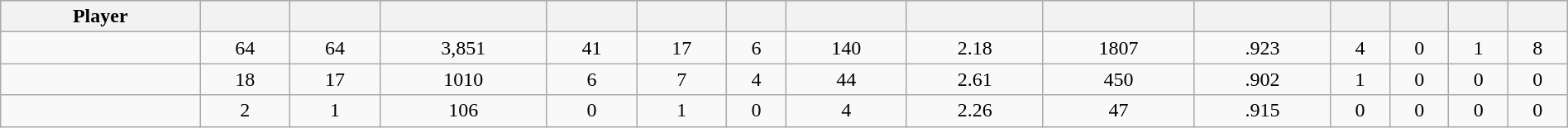<table class="wikitable sortable" style="width:100%;">
<tr style="text-align:center; background:#ddd;">
<th>Player</th>
<th></th>
<th></th>
<th></th>
<th></th>
<th></th>
<th></th>
<th></th>
<th></th>
<th></th>
<th></th>
<th></th>
<th></th>
<th></th>
<th></th>
</tr>
<tr align=center>
<td></td>
<td>64</td>
<td>64</td>
<td>3,851</td>
<td>41</td>
<td>17</td>
<td>6</td>
<td>140</td>
<td>2.18</td>
<td>1807</td>
<td>.923</td>
<td>4</td>
<td>0</td>
<td>1</td>
<td>8</td>
</tr>
<tr align=center>
<td></td>
<td>18</td>
<td>17</td>
<td>1010</td>
<td>6</td>
<td>7</td>
<td>4</td>
<td>44</td>
<td>2.61</td>
<td>450</td>
<td>.902</td>
<td>1</td>
<td>0</td>
<td>0</td>
<td>0</td>
</tr>
<tr align=center>
<td></td>
<td>2</td>
<td>1</td>
<td>106</td>
<td>0</td>
<td>1</td>
<td>0</td>
<td>4</td>
<td>2.26</td>
<td>47</td>
<td>.915</td>
<td>0</td>
<td>0</td>
<td>0</td>
<td>0</td>
</tr>
</table>
